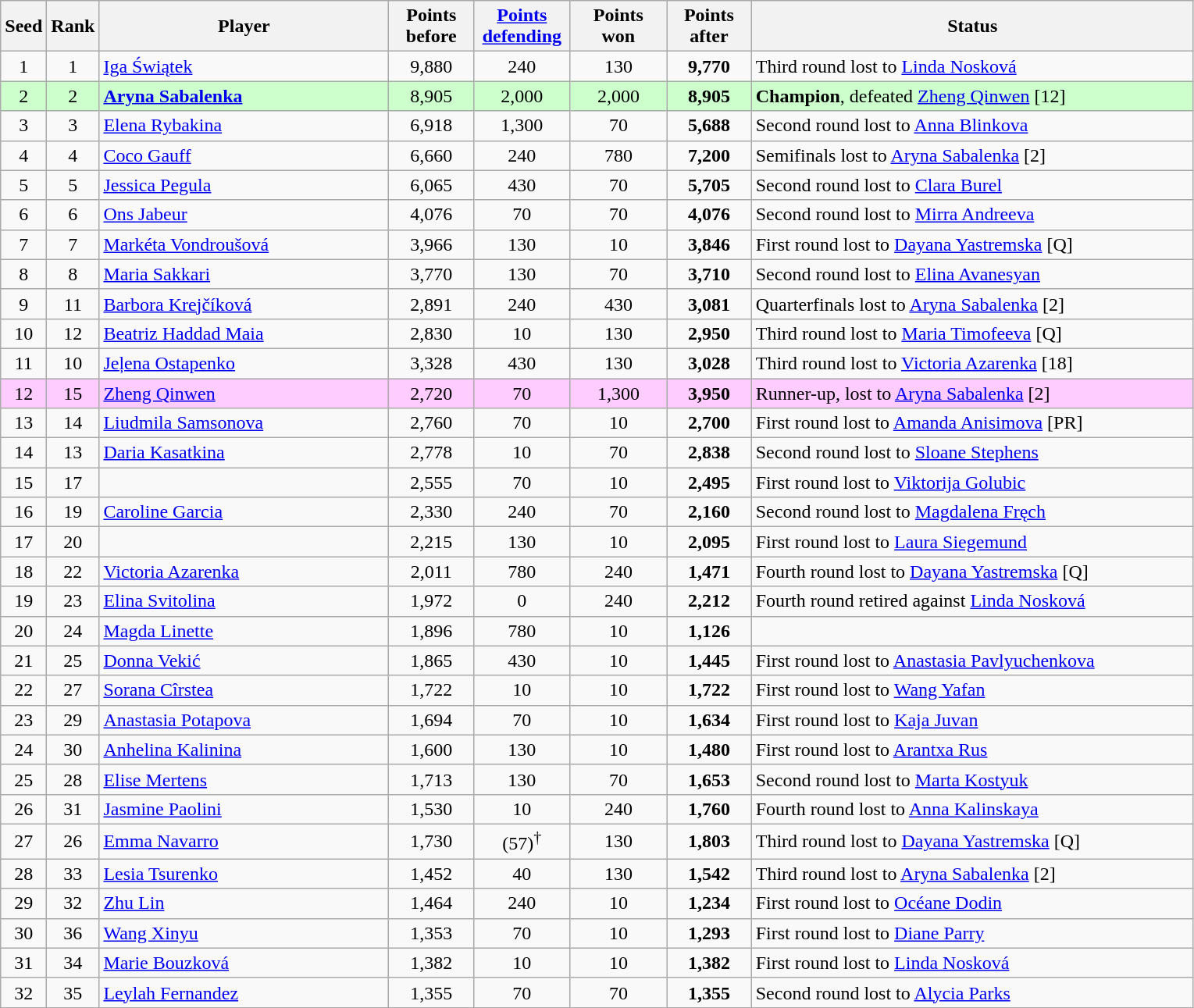<table class="wikitable sortable">
<tr>
<th style="width:30px;">Seed</th>
<th style="width:30px;">Rank</th>
<th style="width:240px;">Player</th>
<th style="width:65px;">Points before</th>
<th style="width:75px;"><a href='#'>Points defending</a></th>
<th style="width:75px;">Points won</th>
<th style="width:65px;">Points after</th>
<th style="width:370px;">Status</th>
</tr>
<tr>
<td style="text-align:center;">1</td>
<td style="text-align:center;">1</td>
<td> <a href='#'>Iga Świątek</a></td>
<td style="text-align:center;">9,880</td>
<td style="text-align:center;">240</td>
<td style="text-align:center;">130</td>
<td style="text-align:center;"><strong>9,770</strong></td>
<td>Third round lost to  <a href='#'>Linda Nosková</a></td>
</tr>
<tr style="background:#cfc;">
<td style="text-align:center;">2</td>
<td style="text-align:center;">2</td>
<td> <strong><a href='#'>Aryna Sabalenka</a></strong></td>
<td style="text-align:center;">8,905</td>
<td style="text-align:center;">2,000</td>
<td style="text-align:center;">2,000</td>
<td style="text-align:center;"><strong>8,905</strong></td>
<td><strong>Champion</strong>,  defeated  <a href='#'>Zheng Qinwen</a> [12]</td>
</tr>
<tr>
<td style="text-align:center;">3</td>
<td style="text-align:center;">3</td>
<td> <a href='#'>Elena Rybakina</a></td>
<td style="text-align:center;">6,918</td>
<td style="text-align:center;">1,300</td>
<td style="text-align:center;">70</td>
<td style="text-align:center;"><strong>5,688</strong></td>
<td>Second round lost to  <a href='#'>Anna Blinkova</a></td>
</tr>
<tr>
<td style="text-align:center;">4</td>
<td style="text-align:center;">4</td>
<td> <a href='#'>Coco Gauff</a></td>
<td style="text-align:center;">6,660</td>
<td style="text-align:center;">240</td>
<td style="text-align:center;">780</td>
<td style="text-align:center;"><strong>7,200</strong></td>
<td>Semifinals lost to  <a href='#'>Aryna Sabalenka</a> [2]</td>
</tr>
<tr>
<td style="text-align:center;">5</td>
<td style="text-align:center;">5</td>
<td> <a href='#'>Jessica Pegula</a></td>
<td style="text-align:center;">6,065</td>
<td style="text-align:center;">430</td>
<td style="text-align:center;">70</td>
<td style="text-align:center;"><strong>5,705</strong></td>
<td>Second round lost to  <a href='#'>Clara Burel</a></td>
</tr>
<tr>
<td style="text-align:center;">6</td>
<td style="text-align:center;">6</td>
<td> <a href='#'>Ons Jabeur</a></td>
<td style="text-align:center;">4,076</td>
<td style="text-align:center;">70</td>
<td style="text-align:center;">70</td>
<td style="text-align:center;"><strong>4,076</strong></td>
<td>Second round lost to  <a href='#'>Mirra Andreeva</a></td>
</tr>
<tr>
<td style="text-align:center;">7</td>
<td style="text-align:center;">7</td>
<td> <a href='#'>Markéta Vondroušová</a></td>
<td style="text-align:center;">3,966</td>
<td style="text-align:center;">130</td>
<td style="text-align:center;">10</td>
<td style="text-align:center;"><strong>3,846</strong></td>
<td>First round lost to  <a href='#'>Dayana Yastremska</a> [Q]</td>
</tr>
<tr>
<td style="text-align:center;">8</td>
<td style="text-align:center;">8</td>
<td> <a href='#'>Maria Sakkari</a></td>
<td style="text-align:center;">3,770</td>
<td style="text-align:center;">130</td>
<td style="text-align:center;">70</td>
<td style="text-align:center;"><strong>3,710</strong></td>
<td>Second round lost to  <a href='#'>Elina Avanesyan</a></td>
</tr>
<tr>
<td style="text-align:center;">9</td>
<td style="text-align:center;">11</td>
<td> <a href='#'>Barbora Krejčíková</a></td>
<td style="text-align:center;">2,891</td>
<td style="text-align:center;">240</td>
<td style="text-align:center;">430</td>
<td style="text-align:center;"><strong>3,081</strong></td>
<td>Quarterfinals lost to  <a href='#'>Aryna Sabalenka</a> [2]</td>
</tr>
<tr>
<td style="text-align:center;">10</td>
<td style="text-align:center;">12</td>
<td> <a href='#'>Beatriz Haddad Maia</a></td>
<td style="text-align:center;">2,830</td>
<td style="text-align:center;">10</td>
<td style="text-align:center;">130</td>
<td style="text-align:center;"><strong>2,950</strong></td>
<td>Third round lost to  <a href='#'>Maria Timofeeva</a> [Q]</td>
</tr>
<tr>
<td style="text-align:center;">11</td>
<td style="text-align:center;">10</td>
<td> <a href='#'>Jeļena Ostapenko</a></td>
<td style="text-align:center;">3,328</td>
<td style="text-align:center;">430</td>
<td style="text-align:center;">130</td>
<td style="text-align:center;"><strong>3,028</strong></td>
<td>Third round lost to  <a href='#'>Victoria Azarenka</a> [18]</td>
</tr>
<tr style="background:#fcf;">
<td style="text-align:center;">12</td>
<td style="text-align:center;">15</td>
<td> <a href='#'>Zheng Qinwen</a></td>
<td style="text-align:center;">2,720</td>
<td style="text-align:center;">70</td>
<td style="text-align:center;">1,300</td>
<td style="text-align:center;"><strong>3,950</strong></td>
<td>Runner-up, lost to  <a href='#'>Aryna Sabalenka</a> [2]</td>
</tr>
<tr>
<td style="text-align:center;">13</td>
<td style="text-align:center;">14</td>
<td> <a href='#'>Liudmila Samsonova</a></td>
<td style="text-align:center;">2,760</td>
<td style="text-align:center;">70</td>
<td style="text-align:center;">10</td>
<td style="text-align:center;"><strong>2,700</strong></td>
<td>First round lost to  <a href='#'>Amanda Anisimova</a> [PR]</td>
</tr>
<tr>
<td style="text-align:center;">14</td>
<td style="text-align:center;">13</td>
<td> <a href='#'>Daria Kasatkina</a></td>
<td style="text-align:center;">2,778</td>
<td style="text-align:center;">10</td>
<td style="text-align:center;">70</td>
<td style="text-align:center;"><strong>2,838</strong></td>
<td>Second round lost to  <a href='#'>Sloane Stephens</a></td>
</tr>
<tr>
<td style="text-align:center;">15</td>
<td style="text-align:center;">17</td>
<td></td>
<td style="text-align:center;">2,555</td>
<td style="text-align:center;">70</td>
<td style="text-align:center;">10</td>
<td style="text-align:center;"><strong>2,495</strong></td>
<td>First round lost to  <a href='#'>Viktorija Golubic</a></td>
</tr>
<tr>
<td style="text-align:center;">16</td>
<td style="text-align:center;">19</td>
<td> <a href='#'>Caroline Garcia</a></td>
<td style="text-align:center;">2,330</td>
<td style="text-align:center;">240</td>
<td style="text-align:center;">70</td>
<td style="text-align:center;"><strong>2,160</strong></td>
<td>Second round lost to  <a href='#'>Magdalena Fręch</a></td>
</tr>
<tr>
<td style="text-align:center;">17</td>
<td style="text-align:center;">20</td>
<td></td>
<td style="text-align:center;">2,215</td>
<td style="text-align:center;">130</td>
<td style="text-align:center;">10</td>
<td style="text-align:center;"><strong>2,095</strong></td>
<td>First round lost to  <a href='#'>Laura Siegemund</a></td>
</tr>
<tr>
<td style="text-align:center;">18</td>
<td style="text-align:center;">22</td>
<td> <a href='#'>Victoria Azarenka</a></td>
<td style="text-align:center;">2,011</td>
<td style="text-align:center;">780</td>
<td style="text-align:center;">240</td>
<td style="text-align:center;"><strong>1,471</strong></td>
<td>Fourth round lost to  <a href='#'>Dayana Yastremska</a> [Q]</td>
</tr>
<tr>
<td style="text-align:center;">19</td>
<td style="text-align:center;">23</td>
<td> <a href='#'>Elina Svitolina</a></td>
<td style="text-align:center;">1,972</td>
<td style="text-align:center;">0</td>
<td style="text-align:center;">240</td>
<td style="text-align:center;"><strong>2,212</strong></td>
<td>Fourth round retired against  <a href='#'>Linda Nosková</a></td>
</tr>
<tr>
<td style="text-align:center;">20</td>
<td style="text-align:center;">24</td>
<td> <a href='#'>Magda Linette</a></td>
<td style="text-align:center;">1,896</td>
<td style="text-align:center;">780</td>
<td style="text-align:center;">10</td>
<td style="text-align:center;"><strong>1,126</strong></td>
<td></td>
</tr>
<tr>
<td style="text-align:center;">21</td>
<td style="text-align:center;">25</td>
<td> <a href='#'>Donna Vekić</a></td>
<td style="text-align:center;">1,865</td>
<td style="text-align:center;">430</td>
<td style="text-align:center;">10</td>
<td style="text-align:center;"><strong>1,445</strong></td>
<td>First round lost to  <a href='#'>Anastasia Pavlyuchenkova</a></td>
</tr>
<tr>
<td style="text-align:center;">22</td>
<td style="text-align:center;">27</td>
<td> <a href='#'>Sorana Cîrstea</a></td>
<td style="text-align:center;">1,722</td>
<td style="text-align:center;">10</td>
<td style="text-align:center;">10</td>
<td style="text-align:center;"><strong>1,722</strong></td>
<td>First round lost to  <a href='#'>Wang Yafan</a></td>
</tr>
<tr>
<td style="text-align:center;">23</td>
<td style="text-align:center;">29</td>
<td> <a href='#'>Anastasia Potapova</a></td>
<td style="text-align:center;">1,694</td>
<td style="text-align:center;">70</td>
<td style="text-align:center;">10</td>
<td style="text-align:center;"><strong>1,634</strong></td>
<td>First round lost to  <a href='#'>Kaja Juvan</a></td>
</tr>
<tr>
<td style="text-align:center;">24</td>
<td style="text-align:center;">30</td>
<td> <a href='#'>Anhelina Kalinina</a></td>
<td style="text-align:center;">1,600</td>
<td style="text-align:center;">130</td>
<td style="text-align:center;">10</td>
<td style="text-align:center;"><strong>1,480</strong></td>
<td>First round lost to  <a href='#'>Arantxa Rus</a></td>
</tr>
<tr>
<td style="text-align:center;">25</td>
<td style="text-align:center;">28</td>
<td> <a href='#'>Elise Mertens</a></td>
<td style="text-align:center;">1,713</td>
<td style="text-align:center;">130</td>
<td style="text-align:center;">70</td>
<td style="text-align:center;"><strong>1,653</strong></td>
<td>Second round lost to  <a href='#'>Marta Kostyuk</a></td>
</tr>
<tr>
<td style="text-align:center;">26</td>
<td style="text-align:center;">31</td>
<td> <a href='#'>Jasmine Paolini</a></td>
<td style="text-align:center;">1,530</td>
<td style="text-align:center;">10</td>
<td style="text-align:center;">240</td>
<td style="text-align:center;"><strong>1,760</strong></td>
<td>Fourth round lost to  <a href='#'>Anna Kalinskaya</a></td>
</tr>
<tr>
<td style="text-align:center;">27</td>
<td style="text-align:center;">26</td>
<td> <a href='#'>Emma Navarro</a></td>
<td style="text-align:center;">1,730</td>
<td style="text-align:center;">(57)<sup>†</sup></td>
<td style="text-align:center;">130</td>
<td style="text-align:center;"><strong>1,803</strong></td>
<td>Third round lost to  <a href='#'>Dayana Yastremska</a> [Q]</td>
</tr>
<tr>
<td style="text-align:center;">28</td>
<td style="text-align:center;">33</td>
<td> <a href='#'>Lesia Tsurenko</a></td>
<td style="text-align:center;">1,452</td>
<td style="text-align:center;">40</td>
<td style="text-align:center;">130</td>
<td style="text-align:center;"><strong>1,542</strong></td>
<td>Third round lost to  <a href='#'>Aryna Sabalenka</a> [2]</td>
</tr>
<tr>
<td style="text-align:center;">29</td>
<td style="text-align:center;">32</td>
<td> <a href='#'>Zhu Lin</a></td>
<td style="text-align:center;">1,464</td>
<td style="text-align:center;">240</td>
<td style="text-align:center;">10</td>
<td style="text-align:center;"><strong>1,234</strong></td>
<td>First round lost to  <a href='#'>Océane Dodin</a></td>
</tr>
<tr>
<td style="text-align:center;">30</td>
<td style="text-align:center;">36</td>
<td> <a href='#'>Wang Xinyu</a></td>
<td style="text-align:center;">1,353</td>
<td style="text-align:center;">70</td>
<td style="text-align:center;">10</td>
<td style="text-align:center;"><strong>1,293</strong></td>
<td>First round lost to  <a href='#'>Diane Parry</a></td>
</tr>
<tr>
<td style="text-align:center;">31</td>
<td style="text-align:center;">34</td>
<td> <a href='#'>Marie Bouzková</a></td>
<td style="text-align:center;">1,382</td>
<td style="text-align:center;">10</td>
<td style="text-align:center;">10</td>
<td style="text-align:center;"><strong>1,382</strong></td>
<td>First round lost to  <a href='#'>Linda Nosková</a></td>
</tr>
<tr>
<td style="text-align:center;">32</td>
<td style="text-align:center;">35</td>
<td> <a href='#'>Leylah Fernandez</a></td>
<td style="text-align:center;">1,355</td>
<td style="text-align:center;">70</td>
<td style="text-align:center;">70</td>
<td style="text-align:center;"><strong>1,355</strong></td>
<td>Second round lost to  <a href='#'>Alycia Parks</a></td>
</tr>
</table>
